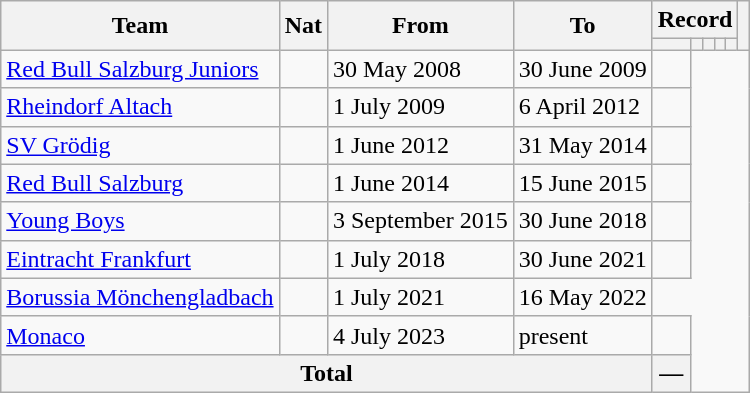<table class="wikitable" style="text-align: center;">
<tr>
<th rowspan="2">Team</th>
<th rowspan="2">Nat</th>
<th rowspan="2">From</th>
<th rowspan="2">To</th>
<th colspan="5">Record</th>
<th rowspan=2></th>
</tr>
<tr>
<th></th>
<th></th>
<th></th>
<th></th>
<th></th>
</tr>
<tr>
<td align=left><a href='#'>Red Bull Salzburg Juniors</a></td>
<td></td>
<td align=left>30 May 2008</td>
<td align=left>30 June 2009<br></td>
<td></td>
</tr>
<tr>
<td align=left><a href='#'>Rheindorf Altach</a></td>
<td></td>
<td align=left>1 July 2009</td>
<td align=left>6 April 2012<br></td>
<td></td>
</tr>
<tr>
<td align=left><a href='#'>SV Grödig</a></td>
<td></td>
<td align=left>1 June 2012</td>
<td align=left>31 May 2014<br></td>
<td></td>
</tr>
<tr>
<td align=left><a href='#'>Red Bull Salzburg</a></td>
<td></td>
<td align=left>1 June 2014</td>
<td align=left>15 June 2015<br></td>
<td></td>
</tr>
<tr>
<td align=left><a href='#'>Young Boys</a></td>
<td></td>
<td align=left>3 September 2015</td>
<td align=left>30 June 2018<br></td>
<td></td>
</tr>
<tr>
<td align=left><a href='#'>Eintracht Frankfurt</a></td>
<td></td>
<td align=left>1 July 2018</td>
<td align=left>30 June 2021<br></td>
<td></td>
</tr>
<tr>
<td align=left><a href='#'>Borussia Mönchengladbach</a></td>
<td></td>
<td align=left>1 July 2021</td>
<td align=left>16 May 2022<br></td>
</tr>
<tr>
<td align=left><a href='#'>Monaco</a></td>
<td></td>
<td align=left>4 July 2023</td>
<td align=left>present<br></td>
<td></td>
</tr>
<tr>
<th colspan="4">Total<br></th>
<th>—</th>
</tr>
</table>
